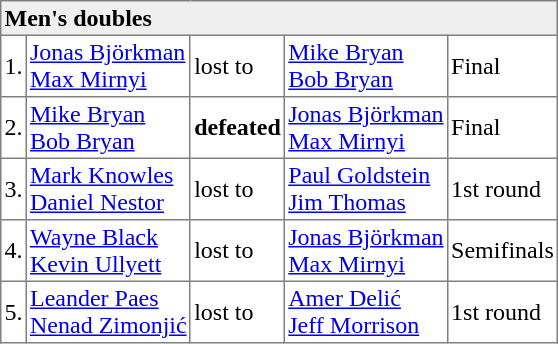<table border=1 cellspacing=0 cellpadding=2 style="border-collapse: collapse;">
<tr bgcolor="#efefef">
<td colspan=5><strong>Men's doubles</strong></td>
</tr>
<tr>
<td>1.</td>
<td> <a href='#'>Jonas Björkman</a><br>  <a href='#'>Max Mirnyi</a></td>
<td>lost to</td>
<td> <a href='#'>Mike Bryan</a><br>  <a href='#'>Bob Bryan</a></td>
<td>Final</td>
</tr>
<tr>
<td>2.</td>
<td> <a href='#'>Mike Bryan</a><br>  <a href='#'>Bob Bryan</a></td>
<td><strong>defeated</strong></td>
<td> <a href='#'>Jonas Björkman</a><br>  <a href='#'>Max Mirnyi</a></td>
<td>Final</td>
</tr>
<tr>
<td>3.</td>
<td> <a href='#'>Mark Knowles</a><br> <a href='#'>Daniel Nestor</a></td>
<td>lost to</td>
<td> <a href='#'>Paul Goldstein</a><br>  <a href='#'>Jim Thomas</a></td>
<td>1st round</td>
</tr>
<tr>
<td>4.</td>
<td> <a href='#'>Wayne Black</a><br>  <a href='#'>Kevin Ullyett</a></td>
<td>lost to</td>
<td> <a href='#'>Jonas Björkman</a><br>  <a href='#'>Max Mirnyi</a></td>
<td>Semifinals</td>
</tr>
<tr>
<td>5.</td>
<td> <a href='#'>Leander Paes</a><br>  <a href='#'>Nenad Zimonjić</a></td>
<td>lost to</td>
<td> <a href='#'>Amer Delić</a><br>  <a href='#'>Jeff Morrison</a></td>
<td>1st round</td>
</tr>
</table>
